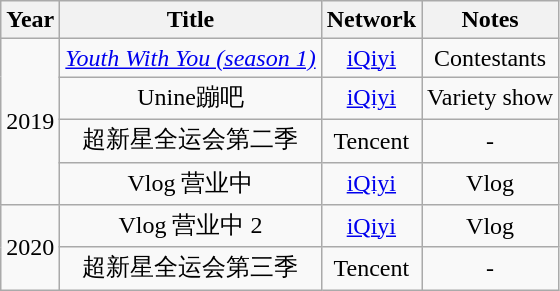<table class="wikitable" style="text-align:center;">
<tr>
<th>Year</th>
<th>Title</th>
<th>Network</th>
<th>Notes</th>
</tr>
<tr>
<td rowspan=4>2019</td>
<td><em><a href='#'>Youth With You (season 1)</a></em></td>
<td><a href='#'>iQiyi</a></td>
<td>Contestants</td>
</tr>
<tr>
<td>Unine蹦吧</td>
<td><a href='#'>iQiyi</a></td>
<td>Variety show</td>
</tr>
<tr>
<td>超新星全运会第二季</td>
<td>Tencent</td>
<td>-</td>
</tr>
<tr>
<td>Vlog 营业中</td>
<td><a href='#'>iQiyi</a></td>
<td>Vlog</td>
</tr>
<tr>
<td rowspan=2>2020</td>
<td>Vlog 营业中 2</td>
<td><a href='#'>iQiyi</a></td>
<td>Vlog</td>
</tr>
<tr>
<td>超新星全运会第三季</td>
<td>Tencent</td>
<td>-</td>
</tr>
</table>
